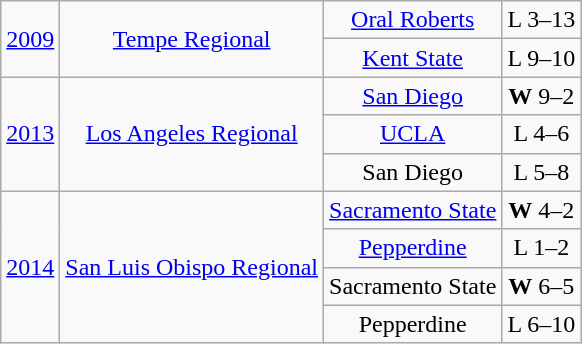<table class="wikitable collapsible collapsed" style="text-align:center;">
<tr style="text-align:center;">
<td rowspan="2"><a href='#'>2009</a></td>
<td rowspan="2"><a href='#'>Tempe Regional</a></td>
<td><a href='#'>Oral Roberts</a></td>
<td>L 3–13</td>
</tr>
<tr>
<td><a href='#'>Kent State</a></td>
<td>L 9–10</td>
</tr>
<tr style="text-align:center;">
<td rowspan="3"><a href='#'>2013</a></td>
<td rowspan="3"><a href='#'>Los Angeles Regional</a></td>
<td><a href='#'>San Diego</a></td>
<td><strong>W</strong> 9–2</td>
</tr>
<tr>
<td><a href='#'>UCLA</a></td>
<td>L 4–6</td>
</tr>
<tr>
<td>San Diego</td>
<td>L 5–8</td>
</tr>
<tr style="text-align:center;">
<td rowspan="4"><a href='#'>2014</a></td>
<td rowspan="4"><a href='#'>San Luis Obispo Regional</a></td>
<td><a href='#'>Sacramento State</a></td>
<td><strong>W</strong> 4–2</td>
</tr>
<tr>
<td><a href='#'>Pepperdine</a></td>
<td>L 1–2</td>
</tr>
<tr>
<td>Sacramento State</td>
<td><strong>W</strong> 6–5</td>
</tr>
<tr>
<td>Pepperdine</td>
<td>L 6–10</td>
</tr>
</table>
